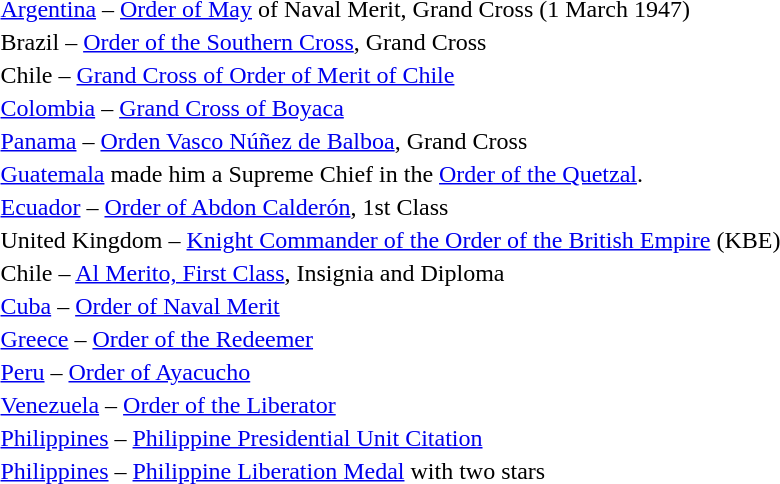<table>
<tr>
<td></td>
<td><a href='#'>Argentina</a> – <a href='#'>Order of May</a> of Naval Merit, Grand Cross (1 March 1947)</td>
</tr>
<tr>
<td></td>
<td>Brazil – <a href='#'>Order of the Southern Cross</a>, Grand Cross</td>
</tr>
<tr>
<td></td>
<td>Chile – <a href='#'>Grand Cross of Order of Merit of Chile</a></td>
</tr>
<tr>
<td></td>
<td><a href='#'>Colombia</a> – <a href='#'>Grand Cross of Boyaca</a></td>
</tr>
<tr>
<td></td>
<td><a href='#'>Panama</a> – <a href='#'>Orden Vasco Núñez de Balboa</a>, Grand Cross</td>
</tr>
<tr>
<td></td>
<td><a href='#'>Guatemala</a> made him a Supreme Chief in the <a href='#'>Order of the Quetzal</a>.</td>
</tr>
<tr>
<td></td>
<td><a href='#'>Ecuador</a> – <a href='#'>Order of Abdon Calderón</a>, 1st Class</td>
</tr>
<tr>
<td></td>
<td>United Kingdom – <a href='#'>Knight Commander of the Order of the British Empire</a> (KBE)</td>
</tr>
<tr>
<td></td>
<td>Chile – <a href='#'>Al Merito, First Class</a>, Insignia and Diploma</td>
</tr>
<tr>
<td></td>
<td><a href='#'>Cuba</a> – <a href='#'>Order of Naval Merit</a></td>
</tr>
<tr>
<td></td>
<td><a href='#'>Greece</a> – <a href='#'>Order of the Redeemer</a></td>
</tr>
<tr>
<td></td>
<td><a href='#'>Peru</a> – <a href='#'>Order of Ayacucho</a></td>
</tr>
<tr>
<td></td>
<td><a href='#'>Venezuela</a> – <a href='#'>Order of the Liberator</a></td>
</tr>
<tr>
<td></td>
<td><a href='#'>Philippines</a> – <a href='#'>Philippine Presidential Unit Citation</a></td>
</tr>
<tr>
<td></td>
<td><a href='#'>Philippines</a> – <a href='#'>Philippine Liberation Medal</a> with two stars</td>
</tr>
</table>
